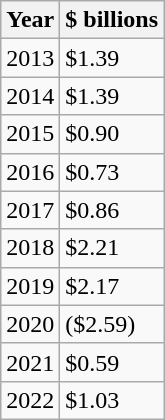<table class="wikitable sortable" style="margin-left:1em; float:center">
<tr>
<th>Year</th>
<th>$ billions<br></th>
</tr>
<tr>
<td>2013</td>
<td>$1.39</td>
</tr>
<tr>
<td>2014</td>
<td>$1.39</td>
</tr>
<tr>
<td>2015</td>
<td>$0.90</td>
</tr>
<tr>
<td>2016</td>
<td>$0.73</td>
</tr>
<tr>
<td>2017</td>
<td>$0.86</td>
</tr>
<tr>
<td>2018</td>
<td>$2.21</td>
</tr>
<tr>
<td>2019</td>
<td>$2.17</td>
</tr>
<tr>
<td>2020</td>
<td>($2.59)</td>
</tr>
<tr>
<td>2021</td>
<td>$0.59</td>
</tr>
<tr>
<td>2022</td>
<td>$1.03</td>
</tr>
</table>
